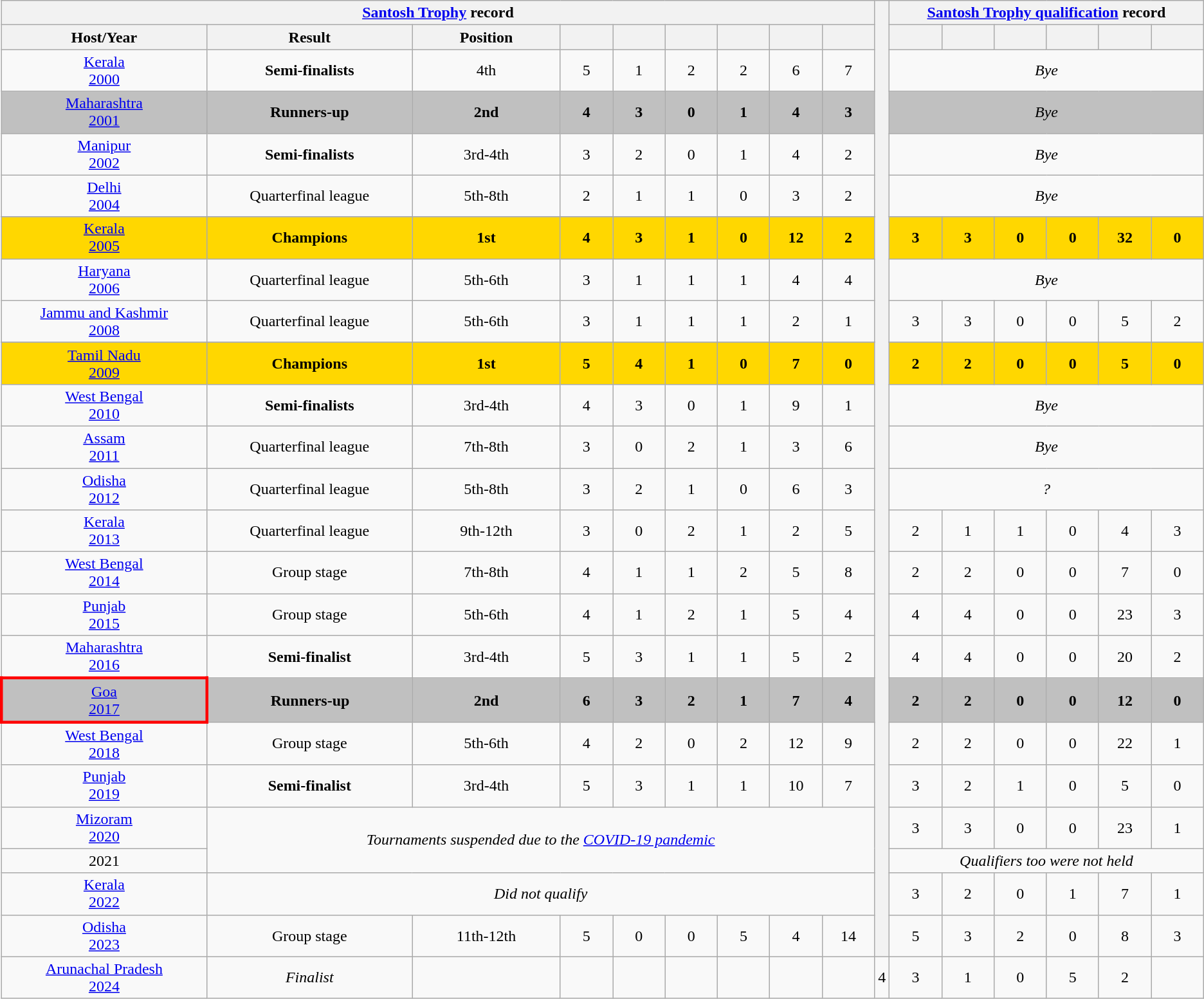<table class="wikitable collapsible collapsed" style="text-align: center;">
<tr>
<th colspan=9><a href='#'>Santosh Trophy</a> record</th>
<th style="width:1%;" rowspan="26"></th>
<th colspan=6><a href='#'>Santosh Trophy qualification</a> record</th>
</tr>
<tr>
<th style="width:100px;">Host/Year</th>
<th style="width:100px;">Result</th>
<th style="width:70px;">Position</th>
<th style="width:20px;"></th>
<th style="width:20px;"></th>
<th style="width:20px;"></th>
<th style="width:20px;"></th>
<th style="width:20px;"></th>
<th style="width:20px;"></th>
<th style="width:20px;"></th>
<th style="width:20px;"></th>
<th style="width:20px;"></th>
<th style="width:20px;"></th>
<th style="width:20px;"></th>
<th style="width:20px;"></th>
</tr>
<tr>
<td><a href='#'>Kerala</a><br><a href='#'>2000</a></td>
<td><strong>Semi-finalists</strong></td>
<td>4th</td>
<td>5</td>
<td>1</td>
<td>2</td>
<td>2</td>
<td>6</td>
<td>7</td>
<td colspan=6><em>Bye</em></td>
</tr>
<tr style="background:silver;">
<td><a href='#'>Maharashtra</a><br><a href='#'>2001</a></td>
<td><strong>Runners-up</strong></td>
<td><strong>2nd</strong></td>
<td><strong>4</strong></td>
<td><strong>3</strong></td>
<td><strong>0</strong></td>
<td><strong>1</strong></td>
<td><strong>4</strong></td>
<td><strong>3</strong></td>
<td colspan=6><em>Bye</em></td>
</tr>
<tr>
<td><a href='#'>Manipur</a><br><a href='#'>2002</a></td>
<td><strong>Semi-finalists</strong></td>
<td>3rd-4th</td>
<td>3</td>
<td>2</td>
<td>0</td>
<td>1</td>
<td>4</td>
<td>2</td>
<td colspan=6><em>Bye</em></td>
</tr>
<tr>
<td><a href='#'>Delhi</a><br><a href='#'>2004</a></td>
<td>Quarterfinal league</td>
<td>5th-8th</td>
<td>2</td>
<td>1</td>
<td>1</td>
<td>0</td>
<td>3</td>
<td>2</td>
<td colspan=6><em>Bye</em></td>
</tr>
<tr>
</tr>
<tr style="background:gold;">
<td><a href='#'>Kerala</a><br><a href='#'>2005</a></td>
<td><strong>Champions</strong></td>
<td><strong>1st</strong></td>
<td><strong>4</strong></td>
<td><strong>3</strong></td>
<td><strong>1</strong></td>
<td><strong>0</strong></td>
<td><strong>12</strong></td>
<td><strong>2</strong></td>
<td><strong>3</strong></td>
<td><strong>3</strong></td>
<td><strong>0</strong></td>
<td><strong>0</strong></td>
<td><strong>32</strong></td>
<td><strong>0</strong></td>
</tr>
<tr>
<td><a href='#'>Haryana</a><br><a href='#'>2006</a></td>
<td>Quarterfinal league</td>
<td>5th-6th</td>
<td>3</td>
<td>1</td>
<td>1</td>
<td>1</td>
<td>4</td>
<td>4</td>
<td colspan=6><em>Bye</em></td>
</tr>
<tr>
<td><a href='#'>Jammu and Kashmir</a><br><a href='#'>2008</a></td>
<td>Quarterfinal league</td>
<td>5th-6th</td>
<td>3</td>
<td>1</td>
<td>1</td>
<td>1</td>
<td>2</td>
<td>1</td>
<td>3</td>
<td>3</td>
<td>0</td>
<td>0</td>
<td>5</td>
<td>2</td>
</tr>
<tr>
</tr>
<tr style="background:gold;">
<td><a href='#'>Tamil Nadu</a><br><a href='#'>2009</a></td>
<td><strong>Champions</strong></td>
<td><strong>1st</strong></td>
<td><strong>5</strong></td>
<td><strong>4</strong></td>
<td><strong>1</strong></td>
<td><strong>0</strong></td>
<td><strong>7</strong></td>
<td><strong>0</strong></td>
<td><strong>2</strong></td>
<td><strong>2</strong></td>
<td><strong>0</strong></td>
<td><strong>0</strong></td>
<td><strong>5</strong></td>
<td><strong>0</strong></td>
</tr>
<tr>
<td><a href='#'>West Bengal</a><br><a href='#'>2010</a></td>
<td><strong>Semi-finalists</strong></td>
<td>3rd-4th</td>
<td>4</td>
<td>3</td>
<td>0</td>
<td>1</td>
<td>9</td>
<td>1</td>
<td colspan=6><em>Bye</em></td>
</tr>
<tr>
<td><a href='#'>Assam</a><br><a href='#'>2011</a></td>
<td>Quarterfinal league</td>
<td>7th-8th</td>
<td>3</td>
<td>0</td>
<td>2</td>
<td>1</td>
<td>3</td>
<td>6</td>
<td colspan=6><em>Bye</em></td>
</tr>
<tr>
<td><a href='#'>Odisha</a><br><a href='#'>2012</a></td>
<td>Quarterfinal league</td>
<td>5th-8th</td>
<td>3</td>
<td>2</td>
<td>1</td>
<td>0</td>
<td>6</td>
<td>3</td>
<td colspan=6><em>?</em></td>
</tr>
<tr>
<td><a href='#'>Kerala</a><br><a href='#'>2013</a></td>
<td>Quarterfinal league</td>
<td>9th-12th</td>
<td>3</td>
<td>0</td>
<td>2</td>
<td>1</td>
<td>2</td>
<td>5</td>
<td>2</td>
<td>1</td>
<td>1</td>
<td>0</td>
<td>4</td>
<td>3</td>
</tr>
<tr>
<td><a href='#'>West Bengal</a><br><a href='#'>2014</a></td>
<td>Group stage</td>
<td>7th-8th</td>
<td>4</td>
<td>1</td>
<td>1</td>
<td>2</td>
<td>5</td>
<td>8</td>
<td>2</td>
<td>2</td>
<td>0</td>
<td>0</td>
<td>7</td>
<td>0</td>
</tr>
<tr>
<td><a href='#'>Punjab</a><br><a href='#'>2015</a></td>
<td>Group stage</td>
<td>5th-6th</td>
<td>4</td>
<td>1</td>
<td>2</td>
<td>1</td>
<td>5</td>
<td>4</td>
<td>4</td>
<td>4</td>
<td>0</td>
<td>0</td>
<td>23</td>
<td>3</td>
</tr>
<tr>
<td><a href='#'>Maharashtra</a><br><a href='#'>2016</a></td>
<td><strong>Semi-finalist</strong></td>
<td>3rd-4th</td>
<td>5</td>
<td>3</td>
<td>1</td>
<td>1</td>
<td>5</td>
<td>2</td>
<td>4</td>
<td>4</td>
<td>0</td>
<td>0</td>
<td>20</td>
<td>2</td>
</tr>
<tr style="background:silver;">
<td style="border: 3px solid red"><a href='#'>Goa</a><br><a href='#'>2017</a></td>
<td><strong>Runners-up</strong></td>
<td><strong>2nd</strong></td>
<td><strong>6</strong></td>
<td><strong>3</strong></td>
<td><strong>2</strong></td>
<td><strong>1</strong></td>
<td><strong>7</strong></td>
<td><strong>4</strong></td>
<td><strong>2</strong></td>
<td><strong>2</strong></td>
<td><strong>0</strong></td>
<td><strong>0</strong></td>
<td><strong>12</strong></td>
<td><strong>0</strong></td>
</tr>
<tr>
<td><a href='#'>West Bengal</a><br><a href='#'>2018</a></td>
<td>Group stage</td>
<td>5th-6th</td>
<td>4</td>
<td>2</td>
<td>0</td>
<td>2</td>
<td>12</td>
<td>9</td>
<td>2</td>
<td>2</td>
<td>0</td>
<td>0</td>
<td>22</td>
<td>1</td>
</tr>
<tr>
<td><a href='#'>Punjab</a><br><a href='#'>2019</a></td>
<td><strong>Semi-finalist</strong></td>
<td>3rd-4th</td>
<td>5</td>
<td>3</td>
<td>1</td>
<td>1</td>
<td>10</td>
<td>7</td>
<td>3</td>
<td>2</td>
<td>1</td>
<td>0</td>
<td>5</td>
<td>0</td>
</tr>
<tr>
<td><a href='#'>Mizoram</a><br><a href='#'>2020</a></td>
<td colspan=8; " rowspan="2"><em>Tournaments suspended due to the <a href='#'>COVID-19 pandemic</a></em></td>
<td>3</td>
<td>3</td>
<td>0</td>
<td>0</td>
<td>23</td>
<td>1</td>
</tr>
<tr>
<td>2021</td>
<td colspan=6><em>Qualifiers too were not held</em></td>
</tr>
<tr>
<td><a href='#'>Kerala</a><br><a href='#'>2022</a></td>
<td colspan=8><em> Did not qualify </em></td>
<td>3</td>
<td>2</td>
<td>0</td>
<td>1</td>
<td>7</td>
<td>1</td>
</tr>
<tr>
<td><a href='#'>Odisha</a><br><a href='#'>2023</a></td>
<td>Group stage</td>
<td>11th-12th</td>
<td>5</td>
<td>0</td>
<td>0</td>
<td>5</td>
<td>4</td>
<td>14</td>
<td>5</td>
<td>3</td>
<td>2</td>
<td>0</td>
<td>8</td>
<td>3</td>
</tr>
<tr>
<td><a href='#'>Arunachal Pradesh</a><br><a href='#'>2024</a></td>
<td><em>Finalist</em></td>
<td></td>
<td></td>
<td></td>
<td></td>
<td></td>
<td></td>
<td></td>
<td>4</td>
<td>3</td>
<td>1</td>
<td>0</td>
<td>5</td>
<td>2</td>
</tr>
</table>
